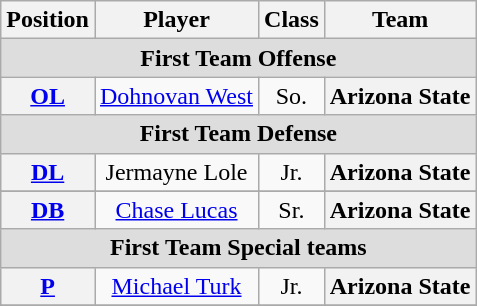<table class="wikitable">
<tr>
<th>Position</th>
<th>Player</th>
<th>Class</th>
<th>Team</th>
</tr>
<tr>
<td colspan="4" style="text-align:center; background:#ddd;"><strong>First Team Offense</strong></td>
</tr>
<tr style="text-align:center;">
<th rowspan="1"><a href='#'>OL</a></th>
<td><a href='#'>Dohnovan West</a></td>
<td>So.</td>
<th style=>Arizona State</th>
</tr>
<tr>
<td colspan="4" style="text-align:center; background:#ddd;"><strong>First Team Defense</strong></td>
</tr>
<tr style="text-align:center;">
<th rowspan="1"><a href='#'>DL</a></th>
<td>Jermayne Lole</td>
<td>Jr.</td>
<th style=>Arizona State</th>
</tr>
<tr>
</tr>
<tr style="text-align:center;">
<th rowspan="1"><a href='#'>DB</a></th>
<td><a href='#'>Chase Lucas</a></td>
<td> Sr.</td>
<th style=>Arizona State</th>
</tr>
<tr>
<td colspan="4" style="text-align:center; background:#ddd;"><strong>First Team Special teams</strong></td>
</tr>
<tr style="text-align:center;">
<th rowspan="1"><a href='#'>P</a></th>
<td><a href='#'>Michael Turk</a></td>
<td> Jr.</td>
<th style=>Arizona State</th>
</tr>
<tr>
</tr>
</table>
